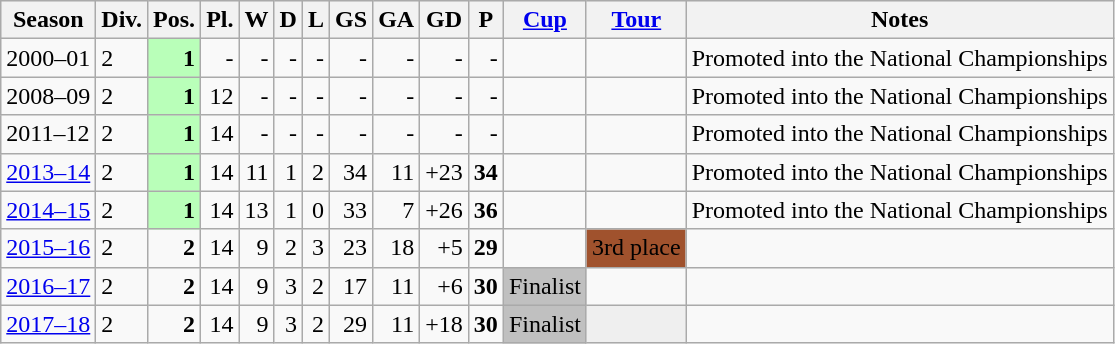<table class="wikitable">
<tr style="background:#efefef;">
<th>Season</th>
<th>Div.</th>
<th>Pos.</th>
<th>Pl.</th>
<th>W</th>
<th>D</th>
<th>L</th>
<th>GS</th>
<th>GA</th>
<th>GD</th>
<th>P</th>
<th><a href='#'>Cup</a></th>
<th><a href='#'>Tour</a></th>
<th>Notes</th>
</tr>
<tr>
<td>2000–01</td>
<td>2</td>
<td align=right bgcolor=#B9FFB9><strong>1</strong></td>
<td align=right>-</td>
<td align=right>-</td>
<td align=right>-</td>
<td align=right>-</td>
<td align=right>-</td>
<td align=right>-</td>
<td align=right>-</td>
<td align=right>-</td>
<td></td>
<td></td>
<td>Promoted into the National Championships</td>
</tr>
<tr>
<td>2008–09</td>
<td>2</td>
<td align=right bgcolor=#B9FFB9><strong>1</strong></td>
<td align=right>12</td>
<td align=right>-</td>
<td align=right>-</td>
<td align=right>-</td>
<td align=right>-</td>
<td align=right>-</td>
<td align=right>-</td>
<td align=right>-</td>
<td></td>
<td></td>
<td>Promoted into the National Championships</td>
</tr>
<tr>
<td>2011–12</td>
<td>2</td>
<td align=right bgcolor=#B9FFB9><strong>1</strong></td>
<td align=right>14</td>
<td align=right>-</td>
<td align=right>-</td>
<td align=right>-</td>
<td align=right>-</td>
<td align=right>-</td>
<td align=right>-</td>
<td align=right>-</td>
<td></td>
<td></td>
<td>Promoted into the National Championships</td>
</tr>
<tr>
<td><a href='#'>2013–14</a></td>
<td>2</td>
<td align=right bgcolor=#B9FFB9><strong>1</strong></td>
<td align=right>14</td>
<td align=right>11</td>
<td align=right>1</td>
<td align=right>2</td>
<td align=right>34</td>
<td align=right>11</td>
<td align=right>+23</td>
<td align=right><strong>34</strong></td>
<td></td>
<td></td>
<td>Promoted into the National Championships</td>
</tr>
<tr>
<td><a href='#'>2014–15</a></td>
<td>2</td>
<td align=right bgcolor=#B9FFB9><strong>1</strong></td>
<td align=right>14</td>
<td align=right>13</td>
<td align=right>1</td>
<td align=right>0</td>
<td align=right>33</td>
<td align=right>7</td>
<td align=right>+26</td>
<td align=right><strong>36</strong></td>
<td></td>
<td></td>
<td>Promoted into the National Championships</td>
</tr>
<tr>
<td><a href='#'>2015–16</a></td>
<td>2</td>
<td align=right><strong>2</strong></td>
<td align=right>14</td>
<td align=right>9</td>
<td align=right>2</td>
<td align=right>3</td>
<td align=right>23</td>
<td align=right>18</td>
<td align=right>+5</td>
<td align=right><strong>29</strong></td>
<td></td>
<td align=center bgcolor=sienna>3rd place</td>
<td></td>
</tr>
<tr>
<td><a href='#'>2016–17</a></td>
<td>2</td>
<td align=right><strong>2</strong></td>
<td align=right>14</td>
<td align=right>9</td>
<td align=right>3</td>
<td align=right>2</td>
<td align=right>17</td>
<td align=right>11</td>
<td align=right>+6</td>
<td align=right><strong>30</strong></td>
<td bgcolor=silver>Finalist</td>
<td></td>
<td></td>
</tr>
<tr>
<td><a href='#'>2017–18</a></td>
<td>2</td>
<td align=right><strong>2</strong></td>
<td align=right>14</td>
<td align=right>9</td>
<td align=right>3</td>
<td align=right>2</td>
<td align=right>29</td>
<td align=right>11</td>
<td align=right>+18</td>
<td align=right><strong>30</strong></td>
<td bgcolor=silver>Finalist</td>
<td bgcolor=EFEFEF></td>
<td></td>
</tr>
</table>
